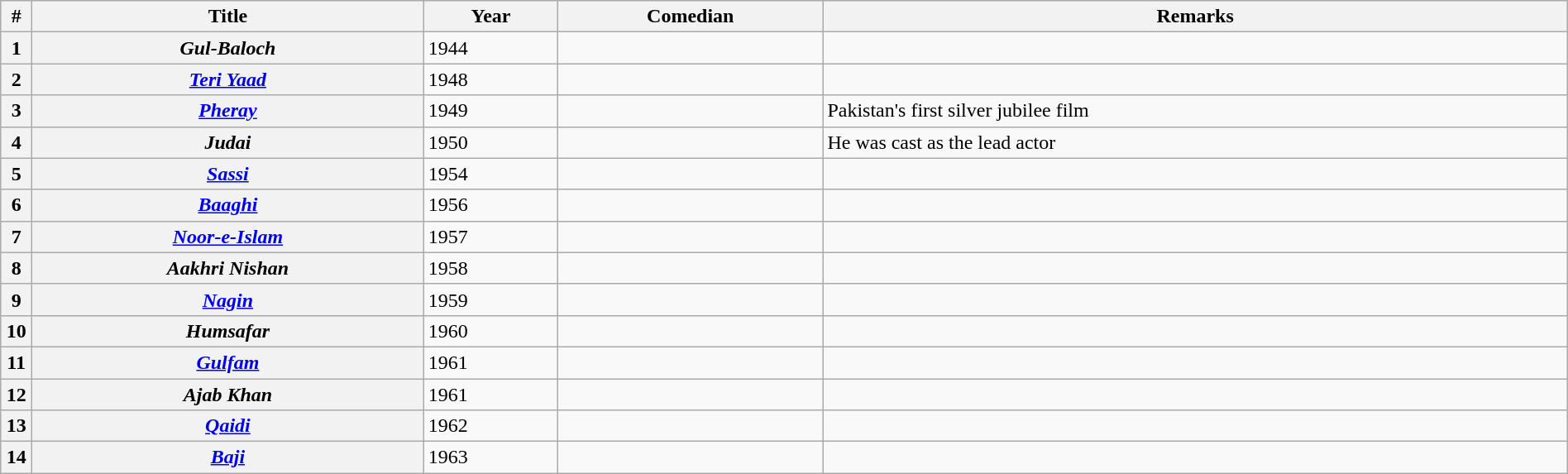<table class="wikitable sortable plainrowheaders" width=100%>
<tr>
<th scope="col" width=2%>#</th>
<th scope="col" width=25%>Title</th>
<th scope="col">Year</th>
<th scope="col">Comedian</th>
<th scope="col">Remarks</th>
</tr>
<tr>
<th scope="row" align="left">1</th>
<th><em>Gul-Baloch</em></th>
<td>1944</td>
<td></td>
<td></td>
</tr>
<tr>
<th scope="row" align="left">2</th>
<th><em><a href='#'>Teri Yaad</a></em></th>
<td>1948</td>
<td></td>
<td></td>
</tr>
<tr>
<th scope="row" align="left">3</th>
<th><em><a href='#'>Pheray</a></em></th>
<td>1949</td>
<td></td>
<td>Pakistan's first silver jubilee film</td>
</tr>
<tr>
<th scope="row" align="left">4</th>
<th><em>Judai</em></th>
<td>1950</td>
<td></td>
<td>He was cast as the lead actor</td>
</tr>
<tr>
<th scope="row" align="left">5</th>
<th><em><a href='#'>Sassi</a></em></th>
<td>1954</td>
<td></td>
<td></td>
</tr>
<tr>
<th scope="row" align="left">6</th>
<th><em><a href='#'>Baaghi</a></em></th>
<td>1956</td>
<td></td>
<td></td>
</tr>
<tr>
<th scope="row" align="left">7</th>
<th><em> <a href='#'>Noor-e-Islam</a></em></th>
<td>1957</td>
<td></td>
<td></td>
</tr>
<tr>
<th scope="row" align="left">8</th>
<th><em>Aakhri Nishan</em></th>
<td>1958</td>
<td></td>
<td></td>
</tr>
<tr>
<th scope="row" align="left">9</th>
<th><em><a href='#'>Nagin</a></em></th>
<td>1959</td>
<td></td>
<td></td>
</tr>
<tr>
<th scope="row" align="left">10</th>
<th><em>Humsafar</em></th>
<td>1960</td>
<td></td>
<td></td>
</tr>
<tr>
<th scope="row" align="left">11</th>
<th><em><a href='#'>Gulfam</a></em></th>
<td>1961</td>
<td></td>
<td></td>
</tr>
<tr>
<th scope="row" align="left">12</th>
<th><em>Ajab Khan</em></th>
<td>1961</td>
<td></td>
<td></td>
</tr>
<tr>
<th scope="row" align="left">13</th>
<th><em><a href='#'>Qaidi</a></em></th>
<td>1962</td>
<td></td>
<td></td>
</tr>
<tr>
<th scope="row" align="left">14</th>
<th><em><a href='#'>Baji</a></em></th>
<td>1963</td>
<td></td>
<td></td>
</tr>
</table>
